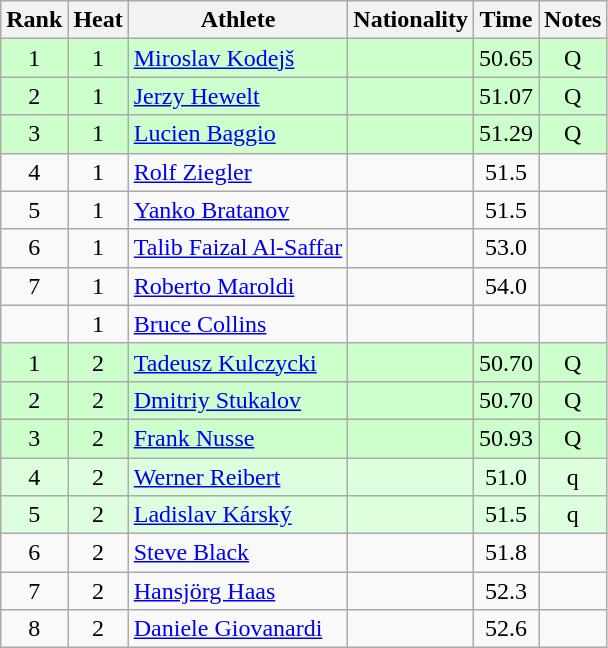<table class="wikitable sortable" style="text-align:center">
<tr>
<th>Rank</th>
<th>Heat</th>
<th>Athlete</th>
<th>Nationality</th>
<th>Time</th>
<th>Notes</th>
</tr>
<tr bgcolor=ccffcc>
<td>1</td>
<td>1</td>
<td align=left><a href='#'>Miroslav Kodejš</a></td>
<td align=left></td>
<td>50.65</td>
<td>Q</td>
</tr>
<tr bgcolor=ccffcc>
<td>2</td>
<td>1</td>
<td align=left><a href='#'>Jerzy Hewelt</a></td>
<td align=left></td>
<td>51.07</td>
<td>Q</td>
</tr>
<tr bgcolor=ccffcc>
<td>3</td>
<td>1</td>
<td align=left><a href='#'>Lucien Baggio</a></td>
<td align=left></td>
<td>51.29</td>
<td>Q</td>
</tr>
<tr>
<td>4</td>
<td>1</td>
<td align=left><a href='#'>Rolf Ziegler</a></td>
<td align=left></td>
<td>51.5</td>
<td></td>
</tr>
<tr>
<td>5</td>
<td>1</td>
<td align=left><a href='#'>Yanko Bratanov</a></td>
<td align=left></td>
<td>51.5</td>
<td></td>
</tr>
<tr>
<td>6</td>
<td>1</td>
<td align=left><a href='#'>Talib Faizal Al-Saffar</a></td>
<td align=left></td>
<td>53.0</td>
<td></td>
</tr>
<tr>
<td>7</td>
<td>1</td>
<td align=left><a href='#'>Roberto Maroldi</a></td>
<td align=left></td>
<td>54.0</td>
<td></td>
</tr>
<tr>
<td></td>
<td>1</td>
<td align=left><a href='#'>Bruce Collins</a></td>
<td align=left></td>
<td></td>
<td></td>
</tr>
<tr bgcolor=ccffcc>
<td>1</td>
<td>2</td>
<td align=left><a href='#'>Tadeusz Kulczycki</a></td>
<td align=left></td>
<td>50.70</td>
<td>Q</td>
</tr>
<tr bgcolor=ccffcc>
<td>2</td>
<td>2</td>
<td align=left><a href='#'>Dmitriy Stukalov</a></td>
<td align=left></td>
<td>50.70</td>
<td>Q</td>
</tr>
<tr bgcolor=ccffcc>
<td>3</td>
<td>2</td>
<td align=left><a href='#'>Frank Nusse</a></td>
<td align=left></td>
<td>50.93</td>
<td>Q</td>
</tr>
<tr bgcolor=ddffdd>
<td>4</td>
<td>2</td>
<td align=left><a href='#'>Werner Reibert</a></td>
<td align=left></td>
<td>51.0</td>
<td>q</td>
</tr>
<tr bgcolor=ddffdd>
<td>5</td>
<td>2</td>
<td align=left><a href='#'>Ladislav Kárský</a></td>
<td align=left></td>
<td>51.5</td>
<td>q</td>
</tr>
<tr>
<td>6</td>
<td>2</td>
<td align=left><a href='#'>Steve Black</a></td>
<td align=left></td>
<td>51.8</td>
<td></td>
</tr>
<tr>
<td>7</td>
<td>2</td>
<td align=left><a href='#'>Hansjörg Haas</a></td>
<td align=left></td>
<td>52.3</td>
<td></td>
</tr>
<tr>
<td>8</td>
<td>2</td>
<td align=left><a href='#'>Daniele Giovanardi</a></td>
<td align=left></td>
<td>52.6</td>
<td></td>
</tr>
</table>
